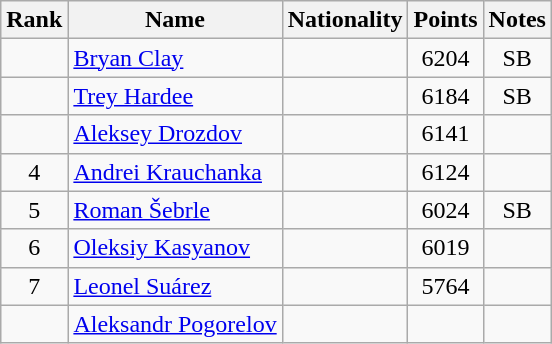<table class="wikitable sortable" style="text-align:center">
<tr>
<th>Rank</th>
<th>Name</th>
<th>Nationality</th>
<th>Points</th>
<th>Notes</th>
</tr>
<tr>
<td></td>
<td align=left><a href='#'>Bryan Clay</a></td>
<td align=left></td>
<td>6204</td>
<td>SB</td>
</tr>
<tr>
<td></td>
<td align=left><a href='#'>Trey Hardee</a></td>
<td align=left></td>
<td>6184</td>
<td>SB</td>
</tr>
<tr>
<td></td>
<td align=left><a href='#'>Aleksey Drozdov</a></td>
<td align=left></td>
<td>6141</td>
<td></td>
</tr>
<tr>
<td>4</td>
<td align=left><a href='#'>Andrei Krauchanka</a></td>
<td align=left></td>
<td>6124</td>
<td></td>
</tr>
<tr>
<td>5</td>
<td align=left><a href='#'>Roman Šebrle</a></td>
<td align=left></td>
<td>6024</td>
<td>SB</td>
</tr>
<tr>
<td>6</td>
<td align=left><a href='#'>Oleksiy Kasyanov</a></td>
<td align=left></td>
<td>6019</td>
<td></td>
</tr>
<tr>
<td>7</td>
<td align=left><a href='#'>Leonel Suárez</a></td>
<td align=left></td>
<td>5764</td>
<td></td>
</tr>
<tr>
<td></td>
<td align=left><a href='#'>Aleksandr Pogorelov</a></td>
<td align=left></td>
<td></td>
<td></td>
</tr>
</table>
